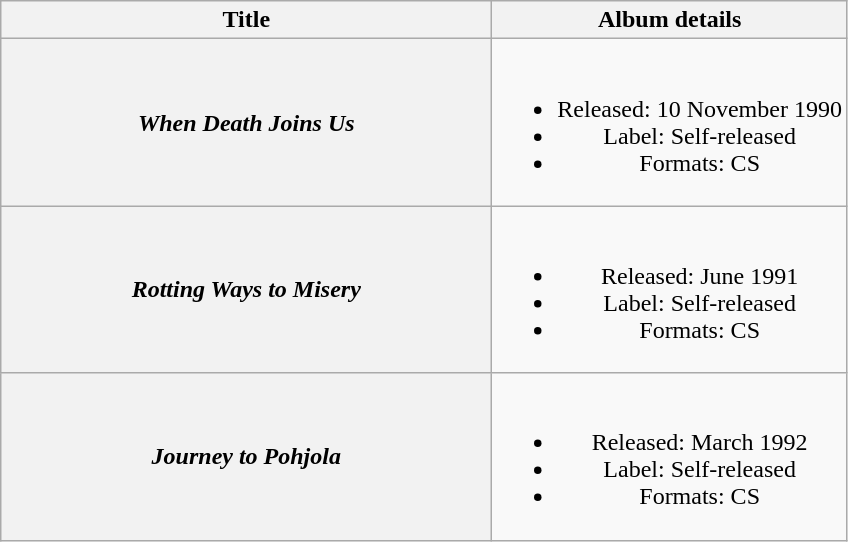<table class="wikitable plainrowheaders" style="text-align:center;">
<tr>
<th scope="col" style="width:20em;">Title</th>
<th scope="col">Album details</th>
</tr>
<tr>
<th scope="row"><em>When Death Joins Us</em></th>
<td><br><ul><li>Released: 10 November 1990</li><li>Label: Self-released</li><li>Formats: CS</li></ul></td>
</tr>
<tr>
<th scope="row"><em>Rotting Ways to Misery</em></th>
<td><br><ul><li>Released: June 1991</li><li>Label: Self-released</li><li>Formats: CS</li></ul></td>
</tr>
<tr>
<th scope="row"><em>Journey to Pohjola</em></th>
<td><br><ul><li>Released: March 1992</li><li>Label: Self-released</li><li>Formats: CS</li></ul></td>
</tr>
</table>
